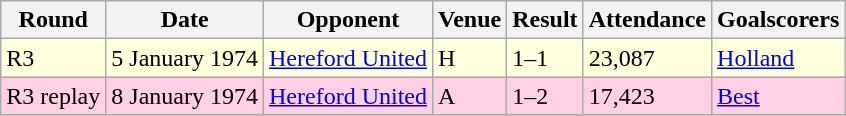<table class="wikitable">
<tr>
<th>Round</th>
<th>Date</th>
<th>Opponent</th>
<th>Venue</th>
<th>Result</th>
<th>Attendance</th>
<th>Goalscorers</th>
</tr>
<tr style="background-color: #ffffdd;">
<td>R3</td>
<td>5 January 1974</td>
<td><a href='#'>Hereford United</a></td>
<td>H</td>
<td>1–1</td>
<td>23,087</td>
<td><a href='#'>Holland</a></td>
</tr>
<tr style="background-color: #ffd0e3;">
<td>R3 replay</td>
<td>8 January 1974</td>
<td><a href='#'>Hereford United</a></td>
<td>A</td>
<td>1–2</td>
<td>17,423</td>
<td><a href='#'>Best</a></td>
</tr>
</table>
